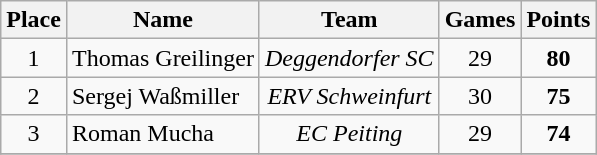<table class="wikitable">
<tr>
<th>Place</th>
<th>Name</th>
<th>Team</th>
<th>Games</th>
<th>Points</th>
</tr>
<tr align="center">
<td>1</td>
<td align="left"> Thomas Greilinger</td>
<td><em>Deggendorfer SC</em></td>
<td>29</td>
<td><strong>80</strong></td>
</tr>
<tr align="center">
<td>2</td>
<td align="left"> Sergej Waßmiller</td>
<td><em>ERV Schweinfurt</em></td>
<td>30</td>
<td><strong>75</strong></td>
</tr>
<tr align="center">
<td>3</td>
<td align="left"> Roman Mucha</td>
<td><em>EC Peiting</em></td>
<td>29</td>
<td><strong>74</strong></td>
</tr>
<tr>
</tr>
</table>
